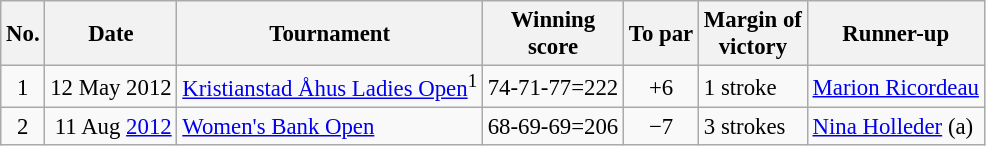<table class="wikitable" style="font-size:95%;">
<tr>
<th>No.</th>
<th>Date</th>
<th>Tournament</th>
<th>Winning<br>score</th>
<th>To par</th>
<th>Margin of<br>victory</th>
<th>Runner-up</th>
</tr>
<tr>
<td align=center>1</td>
<td align=right>12 May 2012</td>
<td><a href='#'>Kristianstad Åhus Ladies Open</a><sup>1</sup></td>
<td align=right>74-71-77=222</td>
<td align=center>+6</td>
<td>1 stroke</td>
<td> <a href='#'>Marion Ricordeau</a></td>
</tr>
<tr>
<td align=center>2</td>
<td align=right>11 Aug <a href='#'>2012</a></td>
<td><a href='#'>Women's Bank Open</a></td>
<td align=right>68-69-69=206</td>
<td align=center>−7</td>
<td>3 strokes</td>
<td> <a href='#'>Nina Holleder</a> (a)</td>
</tr>
</table>
